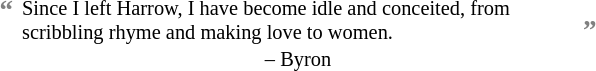<table class="toccolours" style="float: left; margin-left: 0em; margin-right: 1em; font-size: 85%; color:black; width:30em; max-width: 40%;" cellspacing="0">
<tr>
<td style="text-align: left; font-family:'Times New Roman',serif; font-weight:bold; padding:0px 5px; vertical-align: top; font-size: large; color: grey;">“</td>
<td>Since I left Harrow, I have become idle and conceited, from scribbling rhyme and making love to women.</td>
<td style="text-align: left; font-family:'Times New Roman',serif; font-weight:bold; padding:0px 5px; vertical-align: bottom; font-size: large; color: grey">”</td>
</tr>
<tr>
<td colspan=3 style="text-align:center;">– Byron</td>
</tr>
</table>
